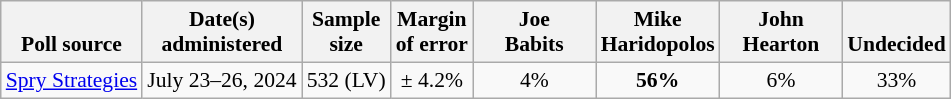<table class="wikitable" style="font-size:90%;text-align:center;">
<tr style="vertical-align:bottom">
<th>Poll source</th>
<th>Date(s)<br>administered</th>
<th>Sample<br>size</th>
<th>Margin<br>of error</th>
<th style="width:75px;">Joe<br>Babits</th>
<th style="width:75px;">Mike<br>Haridopolos</th>
<th style="width:75px;">John<br>Hearton</th>
<th>Undecided</th>
</tr>
<tr>
<td style="text-align:left;"><a href='#'>Spry Strategies</a></td>
<td>July 23–26, 2024</td>
<td>532 (LV)</td>
<td>± 4.2%</td>
<td>4%</td>
<td><strong>56%</strong></td>
<td>6%</td>
<td>33%</td>
</tr>
</table>
